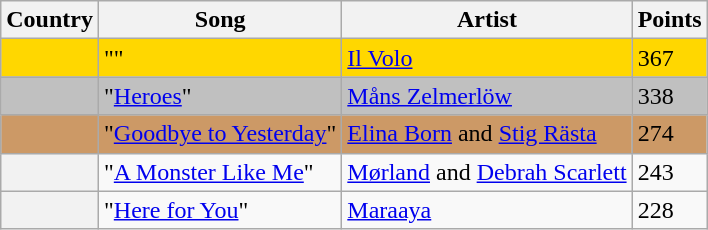<table class="wikitable plainrowheaders">
<tr>
<th scope="col">Country</th>
<th scope="col">Song</th>
<th scope="col">Artist</th>
<th scope="col">Points</th>
</tr>
<tr style="background:gold;">
<th scope="row" style="background:gold;"></th>
<td>""</td>
<td><a href='#'>Il Volo</a></td>
<td>367</td>
</tr>
<tr style="background:silver;">
<th scope="row" style="background:silver;"></th>
<td>"<a href='#'>Heroes</a>"</td>
<td><a href='#'>Måns Zelmerlöw</a></td>
<td>338</td>
</tr>
<tr style="background:#c96;">
<th scope="row" style="background:#c96;"></th>
<td>"<a href='#'>Goodbye to Yesterday</a>"</td>
<td><a href='#'>Elina Born</a> and <a href='#'>Stig Rästa</a></td>
<td>274</td>
</tr>
<tr>
<th scope="row"></th>
<td>"<a href='#'>A Monster Like Me</a>"</td>
<td><a href='#'>Mørland</a> and <a href='#'>Debrah Scarlett</a></td>
<td>243</td>
</tr>
<tr>
<th scope="row"></th>
<td>"<a href='#'>Here for You</a>"</td>
<td><a href='#'>Maraaya</a></td>
<td>228</td>
</tr>
</table>
